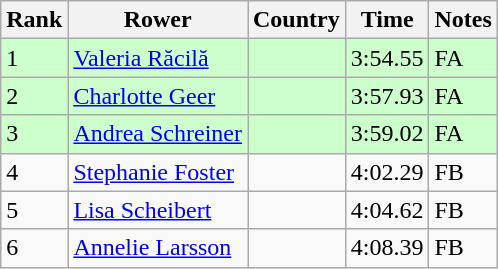<table class="wikitable">
<tr>
<th>Rank</th>
<th>Rower</th>
<th>Country</th>
<th>Time</th>
<th>Notes</th>
</tr>
<tr bgcolor=ccffcc>
<td>1</td>
<td><a href='#'>Valeria Răcilă</a></td>
<td></td>
<td>3:54.55</td>
<td>FA</td>
</tr>
<tr bgcolor=ccffcc>
<td>2</td>
<td><a href='#'>Charlotte Geer</a></td>
<td></td>
<td>3:57.93</td>
<td>FA</td>
</tr>
<tr bgcolor=ccffcc>
<td>3</td>
<td><a href='#'>Andrea Schreiner</a></td>
<td></td>
<td>3:59.02</td>
<td>FA</td>
</tr>
<tr>
<td>4</td>
<td><a href='#'>Stephanie Foster</a></td>
<td></td>
<td>4:02.29</td>
<td>FB</td>
</tr>
<tr>
<td>5</td>
<td><a href='#'>Lisa Scheibert</a></td>
<td></td>
<td>4:04.62</td>
<td>FB</td>
</tr>
<tr>
<td>6</td>
<td><a href='#'>Annelie Larsson</a></td>
<td></td>
<td>4:08.39</td>
<td>FB</td>
</tr>
</table>
